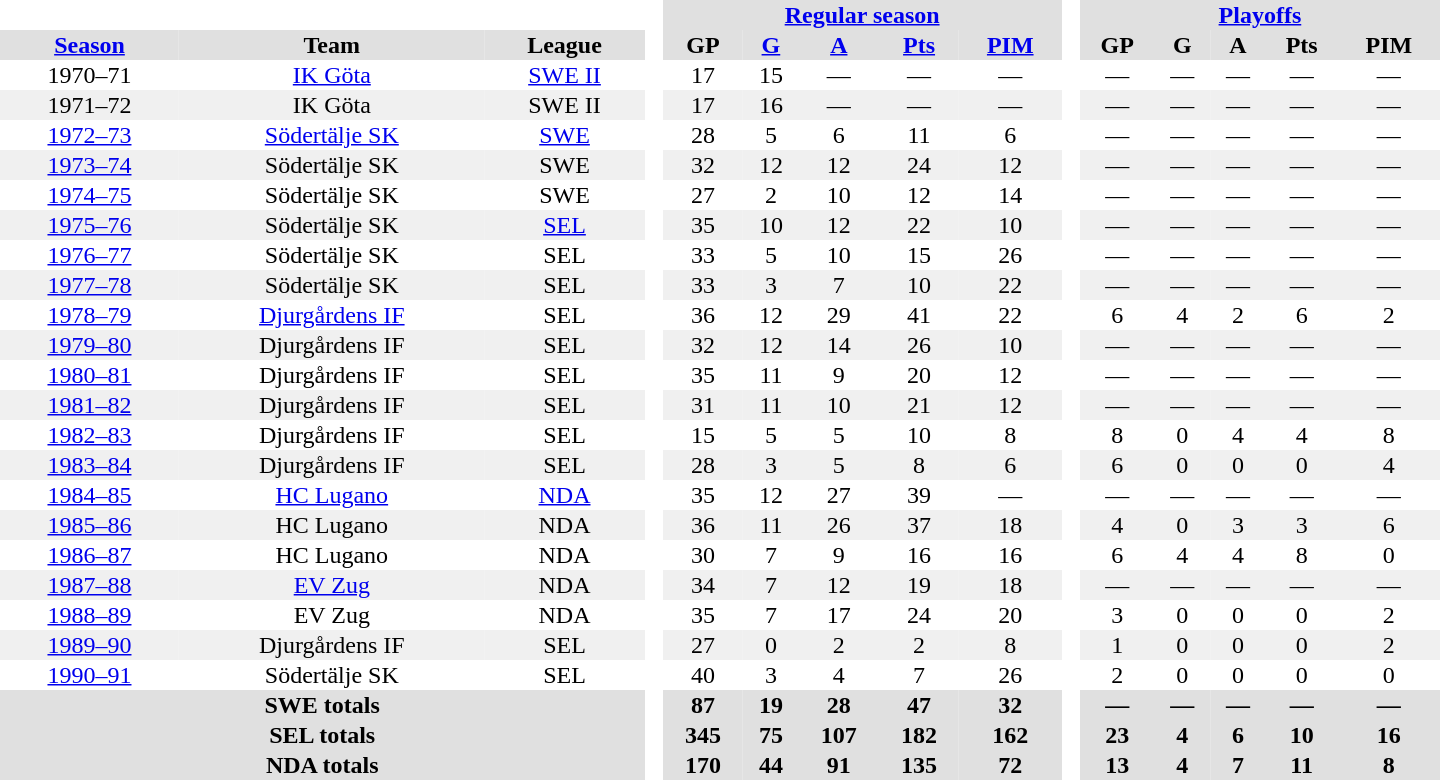<table border="0" cellpadding="1" cellspacing="0" style="text-align:center; width:60em">
<tr bgcolor="#e0e0e0">
<th colspan="3" bgcolor="#ffffff"> </th>
<th rowspan="99" bgcolor="#ffffff"> </th>
<th colspan="5"><a href='#'>Regular season</a></th>
<th rowspan="99" bgcolor="#ffffff"> </th>
<th colspan="5"><a href='#'>Playoffs</a></th>
</tr>
<tr bgcolor="#e0e0e0">
<th><a href='#'>Season</a></th>
<th>Team</th>
<th>League</th>
<th>GP</th>
<th><a href='#'>G</a></th>
<th><a href='#'>A</a></th>
<th><a href='#'>Pts</a></th>
<th><a href='#'>PIM</a></th>
<th>GP</th>
<th>G</th>
<th>A</th>
<th>Pts</th>
<th>PIM</th>
</tr>
<tr>
<td>1970–71</td>
<td><a href='#'>IK Göta</a></td>
<td><a href='#'>SWE II</a></td>
<td>17</td>
<td>15</td>
<td>—</td>
<td>—</td>
<td>—</td>
<td>—</td>
<td>—</td>
<td>—</td>
<td>—</td>
<td>—</td>
</tr>
<tr bgcolor="#f0f0f0">
<td>1971–72</td>
<td>IK Göta</td>
<td>SWE II</td>
<td>17</td>
<td>16</td>
<td>—</td>
<td>—</td>
<td>—</td>
<td>—</td>
<td>—</td>
<td>—</td>
<td>—</td>
<td>—</td>
</tr>
<tr>
<td><a href='#'>1972–73</a></td>
<td><a href='#'>Södertälje SK</a></td>
<td><a href='#'>SWE</a></td>
<td>28</td>
<td>5</td>
<td>6</td>
<td>11</td>
<td>6</td>
<td>—</td>
<td>—</td>
<td>—</td>
<td>—</td>
<td>—</td>
</tr>
<tr bgcolor="#f0f0f0">
<td><a href='#'>1973–74</a></td>
<td>Södertälje SK</td>
<td>SWE</td>
<td>32</td>
<td>12</td>
<td>12</td>
<td>24</td>
<td>12</td>
<td>—</td>
<td>—</td>
<td>—</td>
<td>—</td>
<td>—</td>
</tr>
<tr>
<td><a href='#'>1974–75</a></td>
<td>Södertälje SK</td>
<td>SWE</td>
<td>27</td>
<td>2</td>
<td>10</td>
<td>12</td>
<td>14</td>
<td>—</td>
<td>—</td>
<td>—</td>
<td>—</td>
<td>—</td>
</tr>
<tr bgcolor="#f0f0f0">
<td><a href='#'>1975–76</a></td>
<td>Södertälje SK</td>
<td><a href='#'>SEL</a></td>
<td>35</td>
<td>10</td>
<td>12</td>
<td>22</td>
<td>10</td>
<td>—</td>
<td>—</td>
<td>—</td>
<td>—</td>
<td>—</td>
</tr>
<tr>
<td><a href='#'>1976–77</a></td>
<td>Södertälje SK</td>
<td>SEL</td>
<td>33</td>
<td>5</td>
<td>10</td>
<td>15</td>
<td>26</td>
<td>—</td>
<td>—</td>
<td>—</td>
<td>—</td>
<td>—</td>
</tr>
<tr bgcolor="#f0f0f0">
<td><a href='#'>1977–78</a></td>
<td>Södertälje SK</td>
<td>SEL</td>
<td>33</td>
<td>3</td>
<td>7</td>
<td>10</td>
<td>22</td>
<td>—</td>
<td>—</td>
<td>—</td>
<td>—</td>
<td>—</td>
</tr>
<tr>
<td><a href='#'>1978–79</a></td>
<td><a href='#'>Djurgårdens IF</a></td>
<td>SEL</td>
<td>36</td>
<td>12</td>
<td>29</td>
<td>41</td>
<td>22</td>
<td>6</td>
<td>4</td>
<td>2</td>
<td>6</td>
<td>2</td>
</tr>
<tr bgcolor="#f0f0f0">
<td><a href='#'>1979–80</a></td>
<td>Djurgårdens IF</td>
<td>SEL</td>
<td>32</td>
<td>12</td>
<td>14</td>
<td>26</td>
<td>10</td>
<td>—</td>
<td>—</td>
<td>—</td>
<td>—</td>
<td>—</td>
</tr>
<tr>
<td><a href='#'>1980–81</a></td>
<td>Djurgårdens IF</td>
<td>SEL</td>
<td>35</td>
<td>11</td>
<td>9</td>
<td>20</td>
<td>12</td>
<td>—</td>
<td>—</td>
<td>—</td>
<td>—</td>
<td>—</td>
</tr>
<tr bgcolor="#f0f0f0">
<td><a href='#'>1981–82</a></td>
<td>Djurgårdens IF</td>
<td>SEL</td>
<td>31</td>
<td>11</td>
<td>10</td>
<td>21</td>
<td>12</td>
<td>—</td>
<td>—</td>
<td>—</td>
<td>—</td>
<td>—</td>
</tr>
<tr>
<td><a href='#'>1982–83</a></td>
<td>Djurgårdens IF</td>
<td>SEL</td>
<td>15</td>
<td>5</td>
<td>5</td>
<td>10</td>
<td>8</td>
<td>8</td>
<td>0</td>
<td>4</td>
<td>4</td>
<td>8</td>
</tr>
<tr bgcolor="#f0f0f0">
<td><a href='#'>1983–84</a></td>
<td>Djurgårdens IF</td>
<td>SEL</td>
<td>28</td>
<td>3</td>
<td>5</td>
<td>8</td>
<td>6</td>
<td>6</td>
<td>0</td>
<td>0</td>
<td>0</td>
<td>4</td>
</tr>
<tr>
<td><a href='#'>1984–85</a></td>
<td><a href='#'>HC Lugano</a></td>
<td><a href='#'>NDA</a></td>
<td>35</td>
<td>12</td>
<td>27</td>
<td>39</td>
<td>—</td>
<td>—</td>
<td>—</td>
<td>—</td>
<td>—</td>
<td>—</td>
</tr>
<tr bgcolor="#f0f0f0">
<td><a href='#'>1985–86</a></td>
<td>HC Lugano</td>
<td>NDA</td>
<td>36</td>
<td>11</td>
<td>26</td>
<td>37</td>
<td>18</td>
<td>4</td>
<td>0</td>
<td>3</td>
<td>3</td>
<td>6</td>
</tr>
<tr>
<td><a href='#'>1986–87</a></td>
<td>HC Lugano</td>
<td>NDA</td>
<td>30</td>
<td>7</td>
<td>9</td>
<td>16</td>
<td>16</td>
<td>6</td>
<td>4</td>
<td>4</td>
<td>8</td>
<td>0</td>
</tr>
<tr bgcolor="#f0f0f0">
<td><a href='#'>1987–88</a></td>
<td><a href='#'>EV Zug</a></td>
<td>NDA</td>
<td>34</td>
<td>7</td>
<td>12</td>
<td>19</td>
<td>18</td>
<td>—</td>
<td>—</td>
<td>—</td>
<td>—</td>
<td>—</td>
</tr>
<tr>
<td><a href='#'>1988–89</a></td>
<td>EV Zug</td>
<td>NDA</td>
<td>35</td>
<td>7</td>
<td>17</td>
<td>24</td>
<td>20</td>
<td>3</td>
<td>0</td>
<td>0</td>
<td>0</td>
<td>2</td>
</tr>
<tr bgcolor="#f0f0f0">
<td><a href='#'>1989–90</a></td>
<td>Djurgårdens IF</td>
<td>SEL</td>
<td>27</td>
<td>0</td>
<td>2</td>
<td>2</td>
<td>8</td>
<td>1</td>
<td>0</td>
<td>0</td>
<td>0</td>
<td>2</td>
</tr>
<tr>
<td><a href='#'>1990–91</a></td>
<td>Södertälje SK</td>
<td>SEL</td>
<td>40</td>
<td>3</td>
<td>4</td>
<td>7</td>
<td>26</td>
<td>2</td>
<td>0</td>
<td>0</td>
<td>0</td>
<td>0</td>
</tr>
<tr bgcolor="#e0e0e0">
<th colspan="3">SWE totals</th>
<th>87</th>
<th>19</th>
<th>28</th>
<th>47</th>
<th>32</th>
<th>—</th>
<th>—</th>
<th>—</th>
<th>—</th>
<th>—</th>
</tr>
<tr bgcolor="#e0e0e0">
<th colspan="3">SEL totals</th>
<th>345</th>
<th>75</th>
<th>107</th>
<th>182</th>
<th>162</th>
<th>23</th>
<th>4</th>
<th>6</th>
<th>10</th>
<th>16</th>
</tr>
<tr bgcolor="#e0e0e0">
<th colspan="3">NDA totals</th>
<th>170</th>
<th>44</th>
<th>91</th>
<th>135</th>
<th>72</th>
<th>13</th>
<th>4</th>
<th>7</th>
<th>11</th>
<th>8</th>
</tr>
</table>
